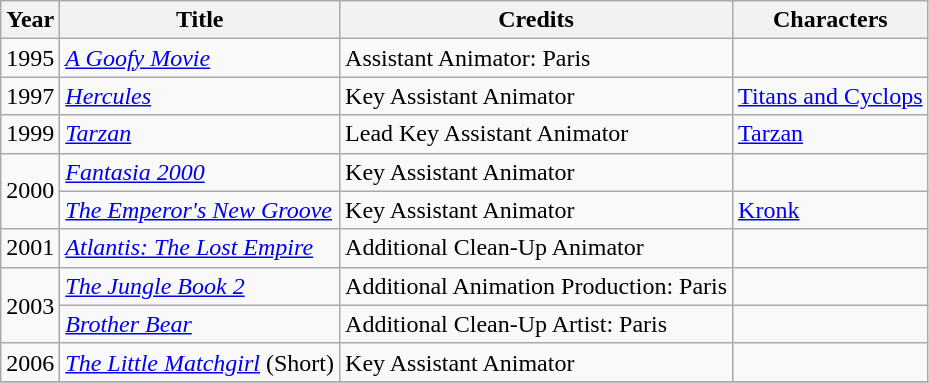<table class="wikitable sortable">
<tr>
<th>Year</th>
<th>Title</th>
<th>Credits</th>
<th>Characters</th>
</tr>
<tr>
<td>1995</td>
<td><em><a href='#'>A Goofy Movie</a></em></td>
<td>Assistant Animator: Paris</td>
<td></td>
</tr>
<tr>
<td>1997</td>
<td><em><a href='#'>Hercules</a></em></td>
<td>Key Assistant Animator</td>
<td><a href='#'>Titans and Cyclops</a></td>
</tr>
<tr>
<td>1999</td>
<td><em><a href='#'>Tarzan</a></em></td>
<td>Lead Key Assistant Animator</td>
<td><a href='#'>Tarzan</a></td>
</tr>
<tr>
<td rowspan="2">2000</td>
<td><em><a href='#'>Fantasia 2000</a></em></td>
<td>Key Assistant Animator</td>
<td></td>
</tr>
<tr>
<td><em><a href='#'>The Emperor's New Groove</a></em></td>
<td>Key Assistant Animator</td>
<td><a href='#'>Kronk</a></td>
</tr>
<tr>
<td>2001</td>
<td><em><a href='#'>Atlantis: The Lost Empire</a></em></td>
<td>Additional Clean-Up Animator</td>
<td></td>
</tr>
<tr>
<td rowspan="2">2003</td>
<td><em><a href='#'>The Jungle Book 2</a></em></td>
<td>Additional Animation Production: Paris</td>
<td></td>
</tr>
<tr>
<td><em><a href='#'>Brother Bear</a></em></td>
<td>Additional Clean-Up Artist: Paris</td>
<td></td>
</tr>
<tr>
<td>2006</td>
<td><em><a href='#'>The Little Matchgirl</a></em> (Short)</td>
<td>Key Assistant Animator</td>
<td></td>
</tr>
<tr>
</tr>
</table>
